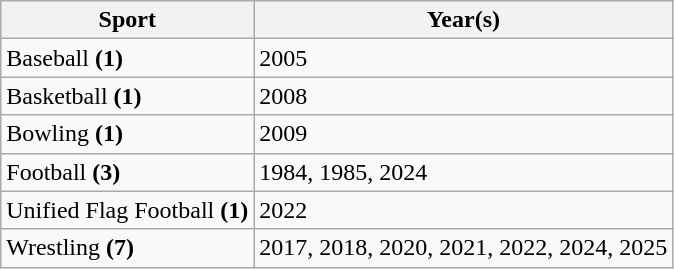<table class="wikitable">
<tr>
<th>Sport</th>
<th>Year(s)</th>
</tr>
<tr>
<td>Baseball <strong>(1)</strong></td>
<td>2005</td>
</tr>
<tr>
<td>Basketball <strong>(1)</strong></td>
<td>2008</td>
</tr>
<tr>
<td>Bowling <strong>(1)</strong></td>
<td>2009</td>
</tr>
<tr>
<td>Football <strong>(3)</strong></td>
<td>1984, 1985, 2024</td>
</tr>
<tr>
<td>Unified Flag Football <strong>(1)</strong></td>
<td>2022</td>
</tr>
<tr>
<td>Wrestling <strong>(7)</strong></td>
<td>2017, 2018, 2020, 2021, 2022, 2024, 2025</td>
</tr>
</table>
